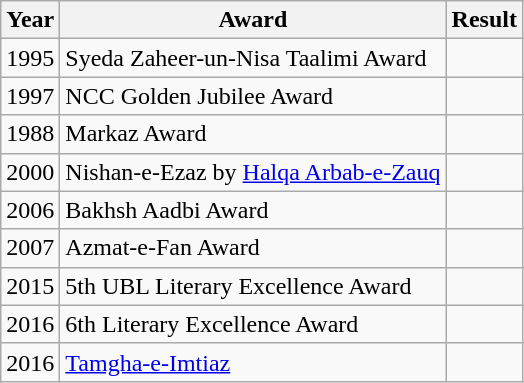<table class="wikitable plainrowsheader sortable">
<tr>
<th>Year</th>
<th>Award</th>
<th>Result</th>
</tr>
<tr>
<td>1995</td>
<td>Syeda Zaheer-un-Nisa Taalimi Award</td>
<td></td>
</tr>
<tr>
<td>1997</td>
<td>NCC Golden Jubilee Award</td>
<td></td>
</tr>
<tr>
<td>1988</td>
<td>Markaz Award</td>
<td></td>
</tr>
<tr>
<td>2000</td>
<td>Nishan-e-Ezaz by <a href='#'>Halqa Arbab-e-Zauq</a></td>
<td></td>
</tr>
<tr>
<td>2006</td>
<td>Bakhsh Aadbi Award</td>
<td></td>
</tr>
<tr>
<td>2007</td>
<td>Azmat-e-Fan Award</td>
<td></td>
</tr>
<tr>
<td>2015</td>
<td>5th UBL Literary Excellence  Award</td>
<td></td>
</tr>
<tr>
<td>2016</td>
<td>6th Literary Excellence Award</td>
<td></td>
</tr>
<tr>
<td>2016</td>
<td><a href='#'>Tamgha-e-Imtiaz</a></td>
<td></td>
</tr>
</table>
